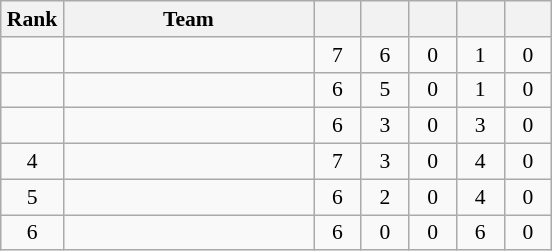<table class="wikitable" style="text-align: center; font-size:90% ">
<tr>
<th width=35>Rank</th>
<th width=160>Team</th>
<th width=25></th>
<th width=25></th>
<th width=25></th>
<th width=25></th>
<th width=25></th>
</tr>
<tr>
<td></td>
<td align=left></td>
<td>7</td>
<td>6</td>
<td>0</td>
<td>1</td>
<td>0</td>
</tr>
<tr>
<td></td>
<td align=left></td>
<td>6</td>
<td>5</td>
<td>0</td>
<td>1</td>
<td>0</td>
</tr>
<tr>
<td></td>
<td align=left></td>
<td>6</td>
<td>3</td>
<td>0</td>
<td>3</td>
<td>0</td>
</tr>
<tr>
<td>4</td>
<td align=left></td>
<td>7</td>
<td>3</td>
<td>0</td>
<td>4</td>
<td>0</td>
</tr>
<tr>
<td>5</td>
<td align=left></td>
<td>6</td>
<td>2</td>
<td>0</td>
<td>4</td>
<td>0</td>
</tr>
<tr>
<td>6</td>
<td align=left></td>
<td>6</td>
<td>0</td>
<td>0</td>
<td>6</td>
<td>0</td>
</tr>
</table>
